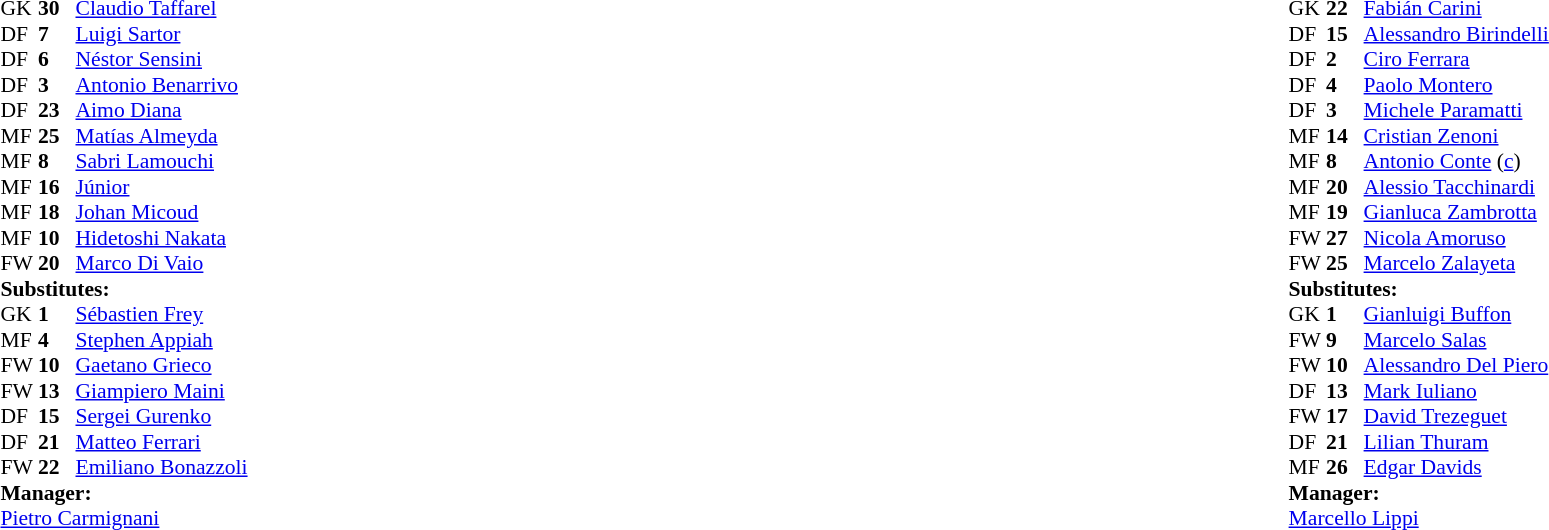<table width=100%>
<tr>
<td valign=top width=50%><br><table style=font-size:90% cellspacing=0 cellpadding=0>
<tr>
<td colspan="4"></td>
</tr>
<tr>
<th width=25></th>
<th width=25></th>
</tr>
<tr>
<td>GK</td>
<td><strong>30</strong></td>
<td> <a href='#'>Claudio Taffarel</a></td>
</tr>
<tr>
<td>DF</td>
<td><strong>7</strong></td>
<td> <a href='#'>Luigi Sartor</a></td>
<td></td>
<td></td>
</tr>
<tr>
<td>DF</td>
<td><strong>6</strong></td>
<td> <a href='#'>Néstor Sensini</a></td>
</tr>
<tr>
<td>DF</td>
<td><strong>3</strong></td>
<td> <a href='#'>Antonio Benarrivo</a></td>
</tr>
<tr>
<td>DF</td>
<td><strong>23</strong></td>
<td> <a href='#'>Aimo Diana</a></td>
<td></td>
<td></td>
</tr>
<tr>
<td>MF</td>
<td><strong>25</strong></td>
<td> <a href='#'>Matías Almeyda</a></td>
<td></td>
<td></td>
</tr>
<tr>
<td>MF</td>
<td><strong>8</strong></td>
<td> <a href='#'>Sabri Lamouchi</a></td>
</tr>
<tr>
<td>MF</td>
<td><strong>16</strong></td>
<td> <a href='#'>Júnior</a></td>
</tr>
<tr>
<td>MF</td>
<td><strong>18</strong></td>
<td> <a href='#'>Johan Micoud</a></td>
<td></td>
<td></td>
</tr>
<tr>
<td>MF</td>
<td><strong>10</strong></td>
<td> <a href='#'>Hidetoshi Nakata</a></td>
<td></td>
<td></td>
</tr>
<tr>
<td>FW</td>
<td><strong>20</strong></td>
<td> <a href='#'>Marco Di Vaio</a></td>
</tr>
<tr>
<td colspan=4><strong>Substitutes:</strong></td>
</tr>
<tr>
<td>GK</td>
<td><strong>1</strong></td>
<td> <a href='#'>Sébastien Frey</a></td>
</tr>
<tr>
<td>MF</td>
<td><strong>4</strong></td>
<td> <a href='#'>Stephen Appiah</a></td>
<td></td>
<td></td>
</tr>
<tr>
<td>FW</td>
<td><strong>10</strong></td>
<td> <a href='#'>Gaetano Grieco</a></td>
</tr>
<tr>
<td>FW</td>
<td><strong>13</strong></td>
<td> <a href='#'>Giampiero Maini</a></td>
</tr>
<tr>
<td>DF</td>
<td><strong>15</strong></td>
<td> <a href='#'>Sergei Gurenko</a></td>
</tr>
<tr>
<td>DF</td>
<td><strong>21</strong></td>
<td> <a href='#'>Matteo Ferrari</a></td>
<td></td>
<td></td>
</tr>
<tr>
<td>FW</td>
<td><strong>22</strong></td>
<td> <a href='#'>Emiliano Bonazzoli</a></td>
<td></td>
<td></td>
</tr>
<tr>
<td colspan=4><strong>Manager:</strong></td>
</tr>
<tr>
<td colspan="4"> <a href='#'>Pietro Carmignani</a></td>
</tr>
</table>
</td>
<td valign="top"></td>
<td valign="top" width="50%"><br><table style=font-size:90% cellspacing=0 cellpadding=0 align="center">
<tr>
<td colspan="4"></td>
</tr>
<tr>
<th width="25"></th>
<th width="25"></th>
</tr>
<tr>
<td>GK</td>
<td><strong>22</strong></td>
<td> <a href='#'>Fabián Carini</a></td>
</tr>
<tr>
<td>DF</td>
<td><strong>15</strong></td>
<td> <a href='#'>Alessandro Birindelli</a></td>
<td></td>
<td></td>
</tr>
<tr>
<td>DF</td>
<td><strong>2</strong></td>
<td>  <a href='#'>Ciro Ferrara</a></td>
<td></td>
</tr>
<tr>
<td>DF</td>
<td><strong>4</strong></td>
<td> <a href='#'>Paolo Montero</a></td>
</tr>
<tr>
<td>DF</td>
<td><strong>3</strong></td>
<td> <a href='#'>Michele Paramatti</a></td>
</tr>
<tr>
<td>MF</td>
<td><strong>14</strong></td>
<td> <a href='#'>Cristian Zenoni</a></td>
</tr>
<tr>
<td>MF</td>
<td><strong>8</strong></td>
<td> <a href='#'>Antonio Conte</a> (<a href='#'>c</a>)</td>
</tr>
<tr>
<td>MF</td>
<td><strong>20</strong></td>
<td>  <a href='#'>Alessio Tacchinardi</a></td>
<td></td>
</tr>
<tr>
<td>MF</td>
<td><strong>19</strong></td>
<td>  <a href='#'>Gianluca Zambrotta</a></td>
</tr>
<tr>
<td>FW</td>
<td><strong>27</strong></td>
<td> <a href='#'>Nicola Amoruso</a></td>
<td></td>
<td></td>
</tr>
<tr>
<td>FW</td>
<td><strong>25</strong></td>
<td> <a href='#'>Marcelo Zalayeta</a></td>
<td></td>
<td></td>
</tr>
<tr>
<td colspan=4><strong>Substitutes:</strong></td>
</tr>
<tr>
<td>GK</td>
<td><strong>1</strong></td>
<td> <a href='#'>Gianluigi Buffon</a></td>
</tr>
<tr>
<td>FW</td>
<td><strong>9</strong></td>
<td> <a href='#'>Marcelo Salas</a></td>
<td></td>
<td></td>
</tr>
<tr>
<td>FW</td>
<td><strong>10</strong></td>
<td> <a href='#'>Alessandro Del Piero</a></td>
<td></td>
<td></td>
</tr>
<tr>
<td>DF</td>
<td><strong>13</strong></td>
<td> <a href='#'>Mark Iuliano</a></td>
</tr>
<tr>
<td>FW</td>
<td><strong>17</strong></td>
<td>  <a href='#'>David Trezeguet</a></td>
<td></td>
<td></td>
</tr>
<tr>
<td>DF</td>
<td><strong>21</strong></td>
<td> <a href='#'>Lilian Thuram</a></td>
</tr>
<tr>
<td>MF</td>
<td><strong>26</strong></td>
<td> <a href='#'>Edgar Davids</a></td>
</tr>
<tr>
<td colspan=4><strong>Manager:</strong></td>
</tr>
<tr>
<td colspan="4"> <a href='#'>Marcello Lippi</a></td>
</tr>
<tr>
</tr>
</table>
</td>
</tr>
</table>
